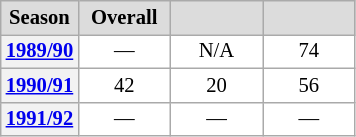<table class="wikitable plainrowheaders" style="background:#fff; font-size:86%; border:gray solid 1px; border-collapse:collapse;">
<tr style="background:#ccc; text-align:center;">
<th scope="col" style="background:#dcdcdc; width:45px;">Season</th>
<th scope="col" style="background:#dcdcdc; width:55px;">Overall</th>
<th scope="col" style="background:#dcdcdc; width:55px;"></th>
<th scope="col" style="background:#dcdcdc; width:55px;"></th>
</tr>
<tr>
<th scope=row align=center><a href='#'>1989/90</a></th>
<td align=center>—</td>
<td align=center>N/A</td>
<td align=center>74</td>
</tr>
<tr>
<th scope=row align=center><a href='#'>1990/91</a></th>
<td align=center>42</td>
<td align=center>20</td>
<td align=center>56</td>
</tr>
<tr>
<th scope=row align=center><a href='#'>1991/92</a></th>
<td align=center>—</td>
<td align=center>—</td>
<td align=center>—</td>
</tr>
</table>
